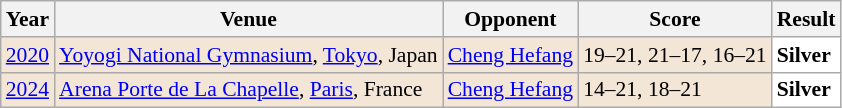<table class="sortable wikitable" style="font-size: 90%;">
<tr>
<th>Year</th>
<th>Venue</th>
<th>Opponent</th>
<th>Score</th>
<th>Result</th>
</tr>
<tr style="background:#F3E6D7">
<td align="center"><a href='#'>2020</a></td>
<td align="left"><a href='#'>Yoyogi National Gymnasium</a>, <a href='#'>Tokyo</a>, Japan</td>
<td align="left"> <a href='#'>Cheng Hefang</a></td>
<td align="left">19–21, 21–17, 16–21</td>
<td style="text-align:left; background:white"> <strong>Silver</strong></td>
</tr>
<tr style="background:#F3E6D7">
<td align="center"><a href='#'>2024</a></td>
<td align="left"><a href='#'>Arena Porte de La Chapelle</a>, <a href='#'>Paris</a>, France</td>
<td align="left"> <a href='#'>Cheng Hefang</a></td>
<td align="left">14–21, 18–21</td>
<td style="text-align:left; background:white"> <strong>Silver</strong></td>
</tr>
</table>
